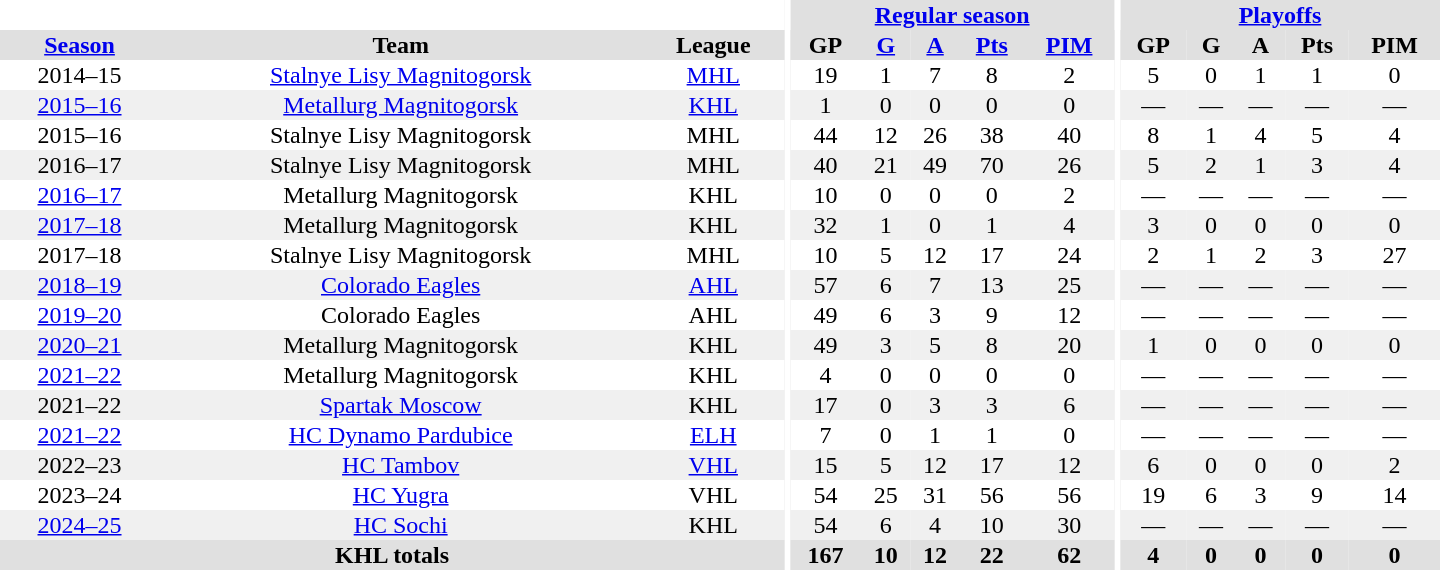<table border="0" cellpadding="1" cellspacing="0" style="text-align:center; width:60em">
<tr bgcolor="#e0e0e0">
<th colspan="3" bgcolor="#ffffff"></th>
<th rowspan="99" bgcolor="#ffffff"></th>
<th colspan="5"><a href='#'>Regular season</a></th>
<th rowspan="99" bgcolor="#ffffff"></th>
<th colspan="5"><a href='#'>Playoffs</a></th>
</tr>
<tr bgcolor="#e0e0e0">
<th><a href='#'>Season</a></th>
<th>Team</th>
<th>League</th>
<th>GP</th>
<th><a href='#'>G</a></th>
<th><a href='#'>A</a></th>
<th><a href='#'>Pts</a></th>
<th><a href='#'>PIM</a></th>
<th>GP</th>
<th>G</th>
<th>A</th>
<th>Pts</th>
<th>PIM</th>
</tr>
<tr>
<td>2014–15</td>
<td><a href='#'>Stalnye Lisy Magnitogorsk</a></td>
<td><a href='#'>MHL</a></td>
<td>19</td>
<td>1</td>
<td>7</td>
<td>8</td>
<td>2</td>
<td>5</td>
<td>0</td>
<td>1</td>
<td>1</td>
<td>0</td>
</tr>
<tr bgcolor="#f0f0f0">
<td><a href='#'>2015–16</a></td>
<td><a href='#'>Metallurg Magnitogorsk</a></td>
<td><a href='#'>KHL</a></td>
<td>1</td>
<td>0</td>
<td>0</td>
<td>0</td>
<td>0</td>
<td>—</td>
<td>—</td>
<td>—</td>
<td>—</td>
<td>—</td>
</tr>
<tr>
<td>2015–16</td>
<td>Stalnye Lisy Magnitogorsk</td>
<td>MHL</td>
<td>44</td>
<td>12</td>
<td>26</td>
<td>38</td>
<td>40</td>
<td>8</td>
<td>1</td>
<td>4</td>
<td>5</td>
<td>4</td>
</tr>
<tr bgcolor="#f0f0f0">
<td>2016–17</td>
<td>Stalnye Lisy Magnitogorsk</td>
<td>MHL</td>
<td>40</td>
<td>21</td>
<td>49</td>
<td>70</td>
<td>26</td>
<td>5</td>
<td>2</td>
<td>1</td>
<td>3</td>
<td>4</td>
</tr>
<tr>
<td><a href='#'>2016–17</a></td>
<td>Metallurg Magnitogorsk</td>
<td>KHL</td>
<td>10</td>
<td>0</td>
<td>0</td>
<td>0</td>
<td>2</td>
<td>—</td>
<td>—</td>
<td>—</td>
<td>—</td>
<td>—</td>
</tr>
<tr bgcolor="#f0f0f0">
<td><a href='#'>2017–18</a></td>
<td>Metallurg Magnitogorsk</td>
<td>KHL</td>
<td>32</td>
<td>1</td>
<td>0</td>
<td>1</td>
<td>4</td>
<td>3</td>
<td>0</td>
<td>0</td>
<td>0</td>
<td>0</td>
</tr>
<tr>
<td>2017–18</td>
<td>Stalnye Lisy Magnitogorsk</td>
<td>MHL</td>
<td>10</td>
<td>5</td>
<td>12</td>
<td>17</td>
<td>24</td>
<td>2</td>
<td>1</td>
<td>2</td>
<td>3</td>
<td>27</td>
</tr>
<tr bgcolor="#f0f0f0">
<td><a href='#'>2018–19</a></td>
<td><a href='#'>Colorado Eagles</a></td>
<td><a href='#'>AHL</a></td>
<td>57</td>
<td>6</td>
<td>7</td>
<td>13</td>
<td>25</td>
<td>—</td>
<td>—</td>
<td>—</td>
<td>—</td>
<td>—</td>
</tr>
<tr>
<td><a href='#'>2019–20</a></td>
<td>Colorado Eagles</td>
<td>AHL</td>
<td>49</td>
<td>6</td>
<td>3</td>
<td>9</td>
<td>12</td>
<td>—</td>
<td>—</td>
<td>—</td>
<td>—</td>
<td>—</td>
</tr>
<tr bgcolor="#f0f0f0">
<td><a href='#'>2020–21</a></td>
<td>Metallurg Magnitogorsk</td>
<td>KHL</td>
<td>49</td>
<td>3</td>
<td>5</td>
<td>8</td>
<td>20</td>
<td>1</td>
<td>0</td>
<td>0</td>
<td>0</td>
<td>0</td>
</tr>
<tr>
<td><a href='#'>2021–22</a></td>
<td>Metallurg Magnitogorsk</td>
<td>KHL</td>
<td>4</td>
<td>0</td>
<td>0</td>
<td>0</td>
<td>0</td>
<td>—</td>
<td>—</td>
<td>—</td>
<td>—</td>
<td>—</td>
</tr>
<tr bgcolor="#f0f0f0">
<td>2021–22</td>
<td><a href='#'>Spartak Moscow</a></td>
<td>KHL</td>
<td>17</td>
<td>0</td>
<td>3</td>
<td>3</td>
<td>6</td>
<td>—</td>
<td>—</td>
<td>—</td>
<td>—</td>
<td>—</td>
</tr>
<tr>
<td><a href='#'>2021–22</a></td>
<td><a href='#'>HC Dynamo Pardubice</a></td>
<td><a href='#'>ELH</a></td>
<td>7</td>
<td>0</td>
<td>1</td>
<td>1</td>
<td>0</td>
<td>—</td>
<td>—</td>
<td>—</td>
<td>—</td>
<td>—</td>
</tr>
<tr bgcolor="#f0f0f0">
<td>2022–23</td>
<td><a href='#'>HC Tambov</a></td>
<td><a href='#'>VHL</a></td>
<td>15</td>
<td>5</td>
<td>12</td>
<td>17</td>
<td>12</td>
<td>6</td>
<td>0</td>
<td>0</td>
<td>0</td>
<td>2</td>
</tr>
<tr>
<td>2023–24</td>
<td><a href='#'>HC Yugra</a></td>
<td>VHL</td>
<td>54</td>
<td>25</td>
<td>31</td>
<td>56</td>
<td>56</td>
<td>19</td>
<td>6</td>
<td>3</td>
<td>9</td>
<td>14</td>
</tr>
<tr bgcolor="#f0f0f0">
<td><a href='#'>2024–25</a></td>
<td><a href='#'>HC Sochi</a></td>
<td>KHL</td>
<td>54</td>
<td>6</td>
<td>4</td>
<td>10</td>
<td>30</td>
<td>—</td>
<td>—</td>
<td>—</td>
<td>—</td>
<td>—</td>
</tr>
<tr bgcolor="#e0e0e0">
<th colspan="3">KHL totals</th>
<th>167</th>
<th>10</th>
<th>12</th>
<th>22</th>
<th>62</th>
<th>4</th>
<th>0</th>
<th>0</th>
<th>0</th>
<th>0</th>
</tr>
</table>
